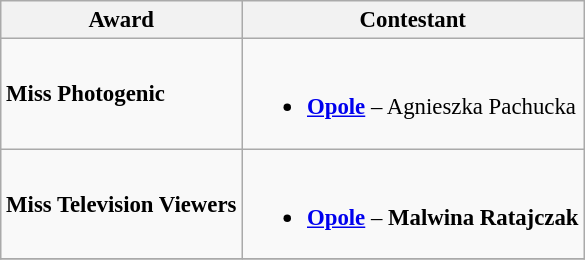<table class="wikitable unsortable" style="font-size:95%;">
<tr>
<th>Award</th>
<th>Contestant</th>
</tr>
<tr>
<td><strong>Miss Photogenic</strong></td>
<td><br><ul><li> <strong><a href='#'>Opole</a></strong> – Agnieszka Pachucka</li></ul></td>
</tr>
<tr>
<td><strong>Miss Television Viewers</strong></td>
<td><br><ul><li> <strong><a href='#'>Opole</a></strong> – <strong>Malwina Ratajczak</strong></li></ul></td>
</tr>
<tr>
</tr>
</table>
